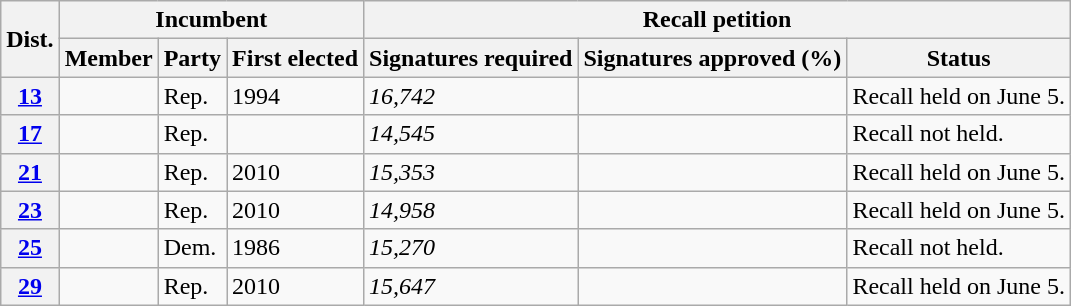<table class="wikitable sortable">
<tr>
<th rowspan="2">Dist.</th>
<th colspan="3">Incumbent</th>
<th colspan="3">Recall petition</th>
</tr>
<tr>
<th>Member</th>
<th>Party</th>
<th>First elected</th>
<th>Signatures required</th>
<th>Signatures approved (%)</th>
<th>Status</th>
</tr>
<tr>
<th><a href='#'>13</a></th>
<td></td>
<td>Rep.</td>
<td>1994</td>
<td><em>16,742</em></td>
<td><em></em></td>
<td>Recall held on June 5.</td>
</tr>
<tr>
<th><a href='#'>17</a></th>
<td></td>
<td>Rep.</td>
<td></td>
<td><em>14,545</em></td>
<td><em></em></td>
<td>Recall not held.</td>
</tr>
<tr>
<th><a href='#'>21</a></th>
<td></td>
<td>Rep.</td>
<td>2010</td>
<td><em>15,353</em></td>
<td><em></em></td>
<td>Recall held on June 5.</td>
</tr>
<tr>
<th><a href='#'>23</a></th>
<td></td>
<td>Rep.</td>
<td>2010</td>
<td><em>14,958</em></td>
<td><em></em></td>
<td>Recall held on June 5.</td>
</tr>
<tr>
<th><a href='#'>25</a></th>
<td></td>
<td>Dem.</td>
<td>1986</td>
<td><em>15,270</em></td>
<td><em></em></td>
<td>Recall not held.</td>
</tr>
<tr>
<th><a href='#'>29</a></th>
<td></td>
<td>Rep.</td>
<td>2010</td>
<td><em>15,647</em></td>
<td><em></em></td>
<td>Recall held on June 5.</td>
</tr>
</table>
